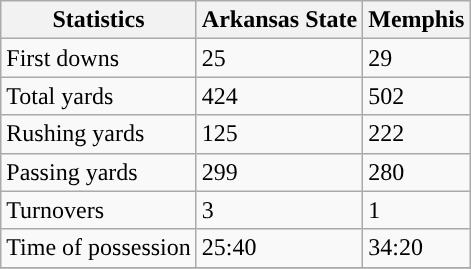<table class="wikitable">
<tr>
<th>Statistics</th>
<th>Arkansas State</th>
<th>Memphis</th>
</tr>
<tr>
<td>First downs</td>
<td>25</td>
<td>29</td>
</tr>
<tr>
<td>Total yards</td>
<td>424</td>
<td>502</td>
</tr>
<tr>
<td>Rushing yards</td>
<td>125</td>
<td>222</td>
</tr>
<tr>
<td>Passing yards</td>
<td>299</td>
<td>280</td>
</tr>
<tr>
<td>Turnovers</td>
<td>3</td>
<td>1</td>
</tr>
<tr>
<td>Time of possession</td>
<td>25:40</td>
<td>34:20</td>
</tr>
<tr>
</tr>
</table>
